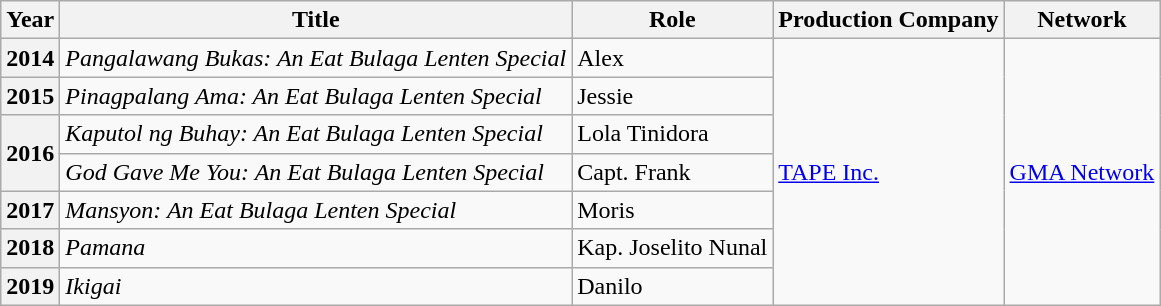<table class="wikitable sortable plainrowheaders">
<tr>
<th scope="col">Year</th>
<th scope="col">Title</th>
<th scope="col">Role</th>
<th scope="col">Production Company</th>
<th scope="col">Network</th>
</tr>
<tr>
<th scope="row">2014</th>
<td><em>Pangalawang Bukas: An Eat Bulaga Lenten Special</em></td>
<td>Alex</td>
<td rowspan="7"><a href='#'>TAPE Inc.</a></td>
<td rowspan="7"><a href='#'>GMA Network</a></td>
</tr>
<tr>
<th scope="row">2015</th>
<td><em>Pinagpalang Ama: An Eat Bulaga Lenten Special</em></td>
<td>Jessie</td>
</tr>
<tr>
<th scope="row" rowspan="2">2016</th>
<td><em>Kaputol ng Buhay: An Eat Bulaga Lenten Special</em></td>
<td>Lola Tinidora</td>
</tr>
<tr>
<td><em>God Gave Me You: An Eat Bulaga Lenten Special</em></td>
<td>Capt. Frank</td>
</tr>
<tr>
<th scope="row">2017</th>
<td><em>Mansyon: An Eat Bulaga Lenten Special</em></td>
<td>Moris</td>
</tr>
<tr>
<th scope="row">2018</th>
<td><em>Pamana</em></td>
<td>Kap. Joselito Nunal</td>
</tr>
<tr>
<th scope="row">2019</th>
<td><em>Ikigai</em></td>
<td>Danilo</td>
</tr>
</table>
